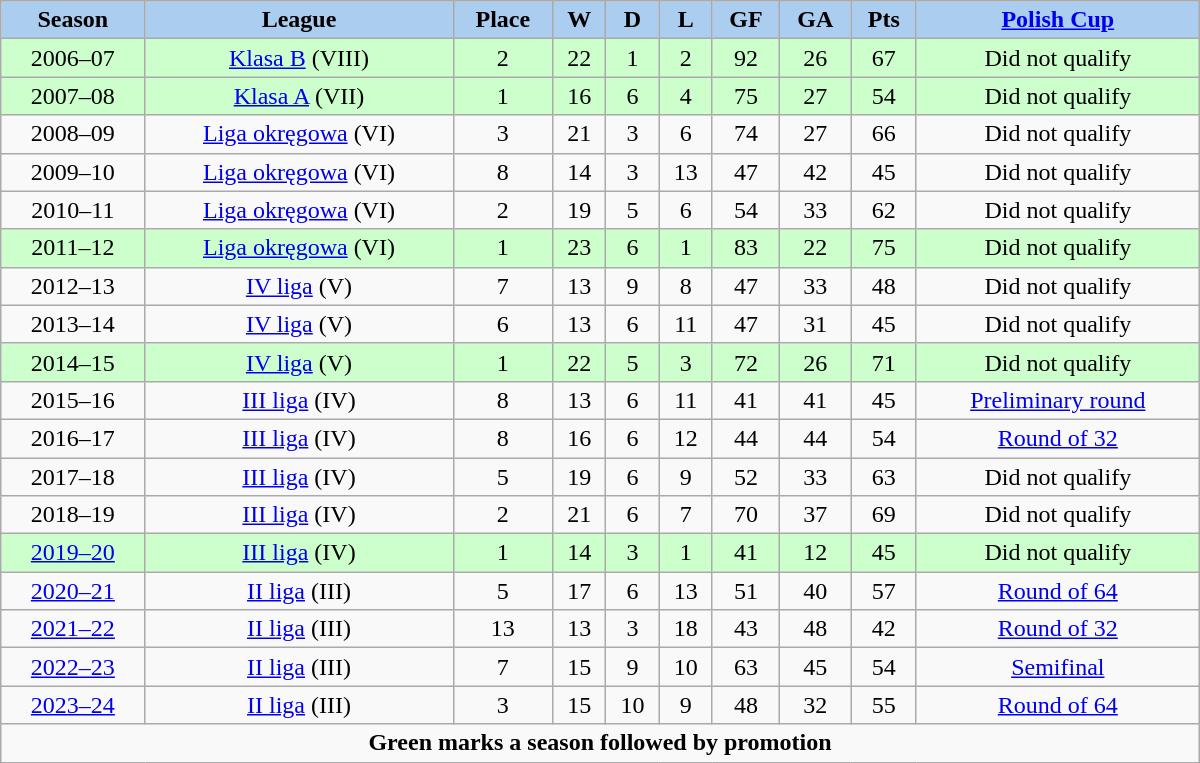<table class="wikitable" width="800px">
<tr>
<th style="background:#ABCDEF;">Season</th>
<th style="background:#ABCDEF;">League</th>
<th style="background:#ABCDEF;">Place</th>
<th style="background:#ABCDEF;">W</th>
<th style="background:#ABCDEF;">D</th>
<th style="background:#ABCDEF;">L</th>
<th style="background:#ABCDEF;">GF</th>
<th style="background:#ABCDEF;">GA</th>
<th style="background:#ABCDEF;">Pts</th>
<th style="background:#ABCDEF;"><a href='#'>Polish Cup</a></th>
</tr>
<tr align="center" style="background:#ccffcc;">
<td B-Class>2006–07</td>
<td><a href='#'>Klasa B</a> (VIII)</td>
<td>2</td>
<td>22</td>
<td>1</td>
<td>2</td>
<td>92</td>
<td>26</td>
<td>67</td>
<td>Did not qualify</td>
</tr>
<tr align="center" style="background:#ccffcc;">
<td A-Class>2007–08</td>
<td><a href='#'>Klasa A</a> (VII)</td>
<td>1</td>
<td>16</td>
<td>6</td>
<td>4</td>
<td>75</td>
<td>27</td>
<td>54</td>
<td>Did not qualify</td>
</tr>
<tr align="center">
<td Klasa Okręgowa>2008–09</td>
<td><a href='#'>Liga okręgowa</a> (VI)</td>
<td>3</td>
<td>21</td>
<td>3</td>
<td>6</td>
<td>74</td>
<td>27</td>
<td>66</td>
<td>Did not qualify</td>
</tr>
<tr align="center">
<td Klasa Okręgowa>2009–10</td>
<td><a href='#'>Liga okręgowa</a> (VI)</td>
<td>8</td>
<td>14</td>
<td>3</td>
<td>13</td>
<td>47</td>
<td>42</td>
<td>45</td>
<td>Did not qualify</td>
</tr>
<tr align="center">
<td Klasa Okręgowa>2010–11</td>
<td><a href='#'>Liga okręgowa</a> (VI)</td>
<td>2</td>
<td>19</td>
<td>5</td>
<td>6</td>
<td>54</td>
<td>33</td>
<td>62</td>
<td>Did not qualify</td>
</tr>
<tr align="center" style="background:#ccffcc;">
<td Klasa Okręgowa>2011–12</td>
<td><a href='#'>Liga okręgowa</a> (VI)</td>
<td>1</td>
<td>23</td>
<td>6</td>
<td>1</td>
<td>83</td>
<td>22</td>
<td>75</td>
<td>Did not qualify</td>
</tr>
<tr align="center">
<td IV liga>2012–13</td>
<td><a href='#'>IV liga</a> (V)</td>
<td>7</td>
<td>13</td>
<td>9</td>
<td>8</td>
<td>47</td>
<td>33</td>
<td>48</td>
<td>Did not qualify</td>
</tr>
<tr align="center">
<td IV liga>2013–14</td>
<td><a href='#'>IV liga</a> (V)</td>
<td>6</td>
<td>13</td>
<td>6</td>
<td>11</td>
<td>47</td>
<td>31</td>
<td>45</td>
<td>Did not qualify</td>
</tr>
<tr align="center" style="background:#ccffcc;">
<td IV liga>2014–15</td>
<td><a href='#'>IV liga</a> (V)</td>
<td>1</td>
<td>22</td>
<td>5</td>
<td>3</td>
<td>72</td>
<td>26</td>
<td>71</td>
<td>Did not qualify</td>
</tr>
<tr align="center">
<td III liga>2015–16</td>
<td><a href='#'>III liga</a> (IV)</td>
<td>8</td>
<td>13</td>
<td>6</td>
<td>11</td>
<td>41</td>
<td>41</td>
<td>45</td>
<td><a href='#'>Preliminary round</a></td>
</tr>
<tr align="center">
<td III liga>2016–17</td>
<td><a href='#'>III liga</a> (IV)</td>
<td>8</td>
<td>16</td>
<td>6</td>
<td>12</td>
<td>44</td>
<td>44</td>
<td>54</td>
<td><a href='#'>Round of 32</a></td>
</tr>
<tr align="center">
<td III liga>2017–18</td>
<td><a href='#'>III liga</a> (IV)</td>
<td>5</td>
<td>19</td>
<td>6</td>
<td>9</td>
<td>52</td>
<td>33</td>
<td>63</td>
<td>Did not qualify</td>
</tr>
<tr align="center">
<td III liga>2018–19</td>
<td><a href='#'>III liga</a> (IV)</td>
<td>2</td>
<td>21</td>
<td>6</td>
<td>7</td>
<td>70</td>
<td>37</td>
<td>69</td>
<td>Did not qualify</td>
</tr>
<tr align="center" style="background:#ccffcc;">
<td><a href='#'>2019–20</a></td>
<td><a href='#'>III liga</a> (IV)</td>
<td>1</td>
<td>14</td>
<td>3</td>
<td>1</td>
<td>41</td>
<td>12</td>
<td>45</td>
<td>Did not qualify</td>
</tr>
<tr align="center">
<td><a href='#'>2020–21</a></td>
<td><a href='#'>II liga</a> (III)</td>
<td>5</td>
<td>17</td>
<td>6</td>
<td>13</td>
<td>51</td>
<td>40</td>
<td>57</td>
<td><a href='#'>Round of 64</a></td>
</tr>
<tr align="center">
<td><a href='#'>2021–22</a></td>
<td><a href='#'>II liga</a> (III)</td>
<td>13</td>
<td>13</td>
<td>3</td>
<td>18</td>
<td>43</td>
<td>48</td>
<td>42</td>
<td><a href='#'>Round of 32</a></td>
</tr>
<tr align="center">
<td><a href='#'>2022–23</a></td>
<td><a href='#'>II liga</a> (III)</td>
<td>7</td>
<td>15</td>
<td>9</td>
<td>10</td>
<td>63</td>
<td>45</td>
<td>54</td>
<td><a href='#'>Semifinal</a></td>
</tr>
<tr align="center">
<td><a href='#'>2023–24</a></td>
<td><a href='#'>II liga</a> (III)</td>
<td>3</td>
<td>15</td>
<td>10</td>
<td>9</td>
<td>48</td>
<td>32</td>
<td>55</td>
<td><a href='#'>Round of 64</a></td>
</tr>
<tr>
<td colspan="12" align="center"><strong>Green marks a season followed by promotion</strong></td>
</tr>
</table>
